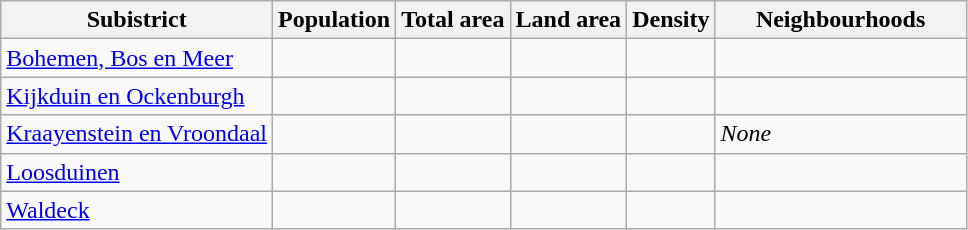<table class="wikitable sortable">
<tr>
<th>Subistrict</th>
<th>Population<br></th>
<th>Total area<br></th>
<th>Land area<br></th>
<th>Density<br></th>
<th class="unsortable" style="width:160px;">Neighbourhoods</th>
</tr>
<tr>
<td><a href='#'>Bohemen, Bos en Meer</a></td>
<td></td>
<td></td>
<td></td>
<td></td>
<td></td>
</tr>
<tr>
<td><a href='#'>Kijkduin en Ockenburgh</a></td>
<td></td>
<td></td>
<td></td>
<td></td>
<td></td>
</tr>
<tr>
<td><a href='#'>Kraayenstein en Vroondaal</a></td>
<td></td>
<td></td>
<td></td>
<td></td>
<td><em>None</em></td>
</tr>
<tr>
<td><a href='#'>Loosduinen</a></td>
<td></td>
<td></td>
<td></td>
<td></td>
<td></td>
</tr>
<tr>
<td><a href='#'>Waldeck</a></td>
<td></td>
<td></td>
<td></td>
<td></td>
<td></td>
</tr>
</table>
